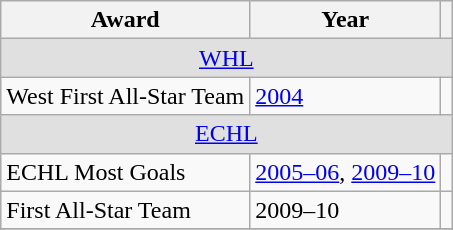<table class="wikitable">
<tr>
<th>Award</th>
<th>Year</th>
<th></th>
</tr>
<tr ALIGN="center" bgcolor="#e0e0e0">
<td colspan="3"><a href='#'>WHL</a></td>
</tr>
<tr>
<td>West First All-Star Team</td>
<td><a href='#'>2004</a></td>
<td></td>
</tr>
<tr ALIGN="center" bgcolor="#e0e0e0">
<td colspan="3"><a href='#'>ECHL</a></td>
</tr>
<tr>
<td>ECHL Most Goals</td>
<td><a href='#'>2005–06</a>, <a href='#'>2009–10</a></td>
<td></td>
</tr>
<tr>
<td>First All-Star Team</td>
<td>2009–10</td>
<td></td>
</tr>
<tr>
</tr>
</table>
